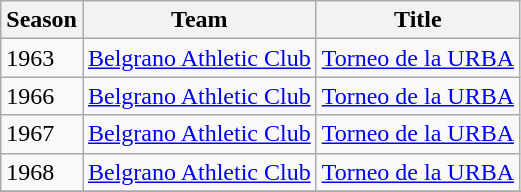<table class="wikitable">
<tr>
<th>Season</th>
<th>Team</th>
<th>Title</th>
</tr>
<tr>
<td>1963</td>
<td><a href='#'>Belgrano Athletic Club</a></td>
<td><a href='#'>Torneo de la URBA</a></td>
</tr>
<tr>
<td>1966</td>
<td><a href='#'>Belgrano Athletic Club</a></td>
<td><a href='#'>Torneo de la URBA</a></td>
</tr>
<tr>
<td>1967</td>
<td><a href='#'>Belgrano Athletic Club</a></td>
<td><a href='#'>Torneo de la URBA</a></td>
</tr>
<tr>
<td>1968</td>
<td><a href='#'>Belgrano Athletic Club</a></td>
<td><a href='#'>Torneo de la URBA</a></td>
</tr>
<tr>
</tr>
</table>
